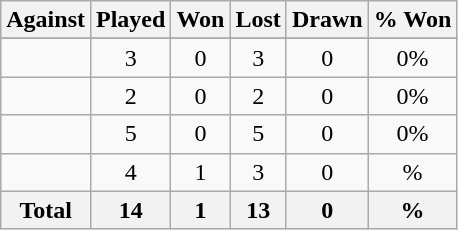<table class="sortable wikitable" style="text-align:center">
<tr>
<th>Against</th>
<th>Played</th>
<th>Won</th>
<th>Lost</th>
<th>Drawn</th>
<th>% Won</th>
</tr>
<tr style="background:#d0ffd0; text-align:center">
</tr>
<tr>
<td style="text-align:left"></td>
<td>3</td>
<td>0</td>
<td>3</td>
<td>0</td>
<td>0%</td>
</tr>
<tr>
<td style="text-align:left"></td>
<td>2</td>
<td>0</td>
<td>2</td>
<td>0</td>
<td>0%</td>
</tr>
<tr>
<td style="text-align:left"></td>
<td>5</td>
<td>0</td>
<td>5</td>
<td>0</td>
<td>0%</td>
</tr>
<tr>
<td style="text-align:left"></td>
<td>4</td>
<td>1</td>
<td>3</td>
<td>0</td>
<td>%</td>
</tr>
<tr>
<th>Total</th>
<th>14</th>
<th>1</th>
<th>13</th>
<th>0</th>
<th>%</th>
</tr>
</table>
